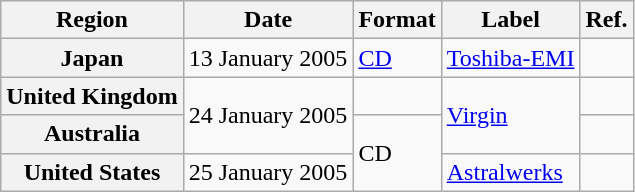<table class="wikitable plainrowheaders">
<tr>
<th scope="col">Region</th>
<th scope="col">Date</th>
<th scope="col">Format</th>
<th scope="col">Label</th>
<th scope="col">Ref.</th>
</tr>
<tr>
<th scope="row">Japan</th>
<td>13 January 2005</td>
<td><a href='#'>CD</a></td>
<td><a href='#'>Toshiba-EMI</a></td>
<td style="text-align:center;"></td>
</tr>
<tr>
<th scope="row">United Kingdom</th>
<td rowspan="2">24 January 2005</td>
<td></td>
<td rowspan="2"><a href='#'>Virgin</a></td>
<td style="text-align:center;"></td>
</tr>
<tr>
<th scope="row">Australia</th>
<td rowspan="2">CD</td>
<td style="text-align:center;"></td>
</tr>
<tr>
<th scope="row">United States</th>
<td>25 January 2005</td>
<td><a href='#'>Astralwerks</a></td>
<td style="text-align:center;"></td>
</tr>
</table>
